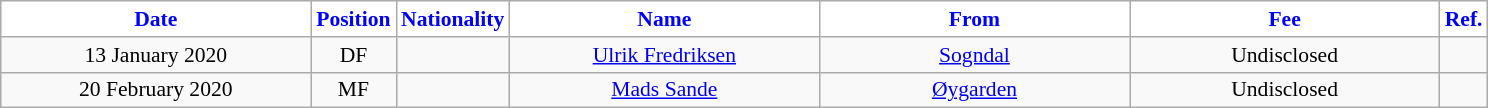<table class="wikitable"  style="text-align:center; font-size:90%; ">
<tr>
<th style="background:#ffffff; color:blue; width:200px;">Date</th>
<th style="background:#ffffff; color:blue; width:50px;">Position</th>
<th style="background:#ffffff; color:blue; width:50px;">Nationality</th>
<th style="background:#ffffff; color:blue; width:200px;">Name</th>
<th style="background:#ffffff; color:blue; width:200px;">From</th>
<th style="background:#ffffff; color:blue; width:200px;">Fee</th>
<th style="background:#ffffff; color:blue; width:25px;">Ref.</th>
</tr>
<tr>
<td>13 January 2020</td>
<td>DF</td>
<td></td>
<td><a href='#'>Ulrik Fredriksen</a></td>
<td><a href='#'>Sogndal</a></td>
<td>Undisclosed</td>
<td></td>
</tr>
<tr>
<td>20 February 2020</td>
<td>MF</td>
<td></td>
<td><a href='#'>Mads Sande</a></td>
<td><a href='#'>Øygarden</a></td>
<td>Undisclosed</td>
<td></td>
</tr>
</table>
